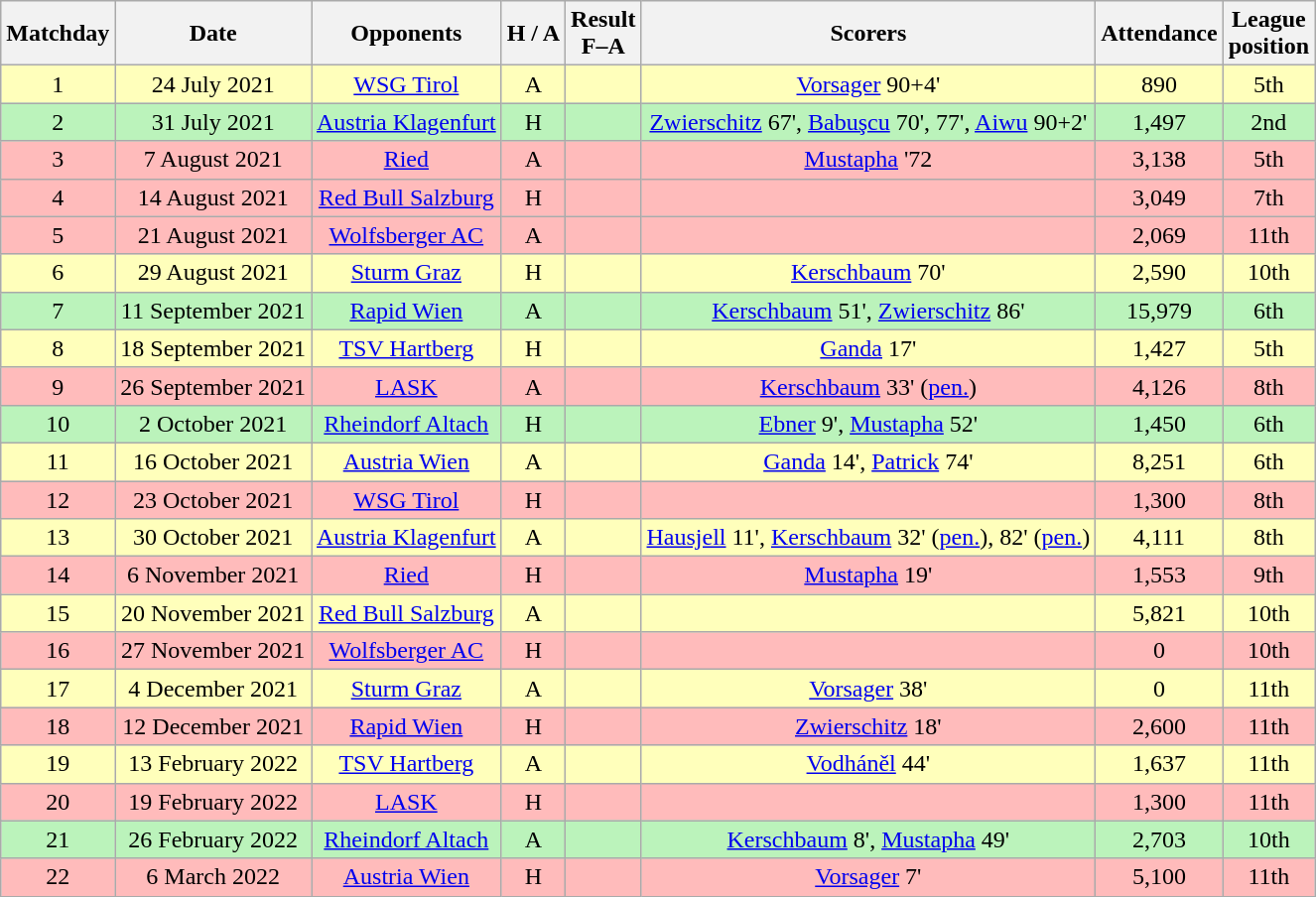<table class="wikitable" style="text-align:center">
<tr>
<th>Matchday</th>
<th>Date</th>
<th>Opponents</th>
<th>H / A</th>
<th>Result<br>F–A</th>
<th>Scorers</th>
<th>Attendance</th>
<th>League<br>position</th>
</tr>
<tr bgcolor="#ffffbb">
<td>1</td>
<td>24 July 2021</td>
<td><a href='#'>WSG Tirol</a></td>
<td>A</td>
<td></td>
<td><a href='#'>Vorsager</a> 90+4'</td>
<td>890</td>
<td>5th</td>
</tr>
<tr bgcolor="#bbf3bb">
<td>2</td>
<td>31 July 2021</td>
<td><a href='#'>Austria Klagenfurt</a></td>
<td>H</td>
<td></td>
<td><a href='#'>Zwierschitz</a> 67', <a href='#'>Babuşcu</a> 70', 77', <a href='#'>Aiwu</a> 90+2'</td>
<td>1,497</td>
<td>2nd</td>
</tr>
<tr bgcolor="#ffbbbb">
<td>3</td>
<td>7 August 2021</td>
<td><a href='#'>Ried</a></td>
<td>A</td>
<td></td>
<td><a href='#'>Mustapha</a> '72</td>
<td>3,138</td>
<td>5th</td>
</tr>
<tr bgcolor="#ffbbbb">
<td>4</td>
<td>14 August 2021</td>
<td><a href='#'>Red Bull Salzburg</a></td>
<td>H</td>
<td></td>
<td></td>
<td>3,049</td>
<td>7th</td>
</tr>
<tr bgcolor="#ffbbbb">
<td>5</td>
<td>21 August 2021</td>
<td><a href='#'>Wolfsberger AC</a></td>
<td>A</td>
<td></td>
<td></td>
<td>2,069</td>
<td>11th</td>
</tr>
<tr bgcolor="#ffffbb">
<td>6</td>
<td>29 August 2021</td>
<td><a href='#'>Sturm Graz</a></td>
<td>H</td>
<td></td>
<td><a href='#'>Kerschbaum</a> 70'</td>
<td>2,590</td>
<td>10th</td>
</tr>
<tr bgcolor="#bbf3bb">
<td>7</td>
<td>11 September 2021</td>
<td><a href='#'>Rapid Wien</a></td>
<td>A</td>
<td></td>
<td><a href='#'>Kerschbaum</a> 51', <a href='#'>Zwierschitz</a> 86'</td>
<td>15,979</td>
<td>6th</td>
</tr>
<tr bgcolor="#ffffbb">
<td>8</td>
<td>18 September 2021</td>
<td><a href='#'>TSV Hartberg</a></td>
<td>H</td>
<td></td>
<td><a href='#'>Ganda</a> 17'</td>
<td>1,427</td>
<td>5th</td>
</tr>
<tr bgcolor="#ffbbbb">
<td>9</td>
<td>26 September 2021</td>
<td><a href='#'>LASK</a></td>
<td>A</td>
<td></td>
<td><a href='#'>Kerschbaum</a> 33' (<a href='#'>pen.</a>)</td>
<td>4,126</td>
<td>8th</td>
</tr>
<tr bgcolor="#bbf3bb">
<td>10</td>
<td>2 October 2021</td>
<td><a href='#'>Rheindorf Altach</a></td>
<td>H</td>
<td></td>
<td><a href='#'>Ebner</a> 9', <a href='#'>Mustapha</a> 52'</td>
<td>1,450</td>
<td>6th</td>
</tr>
<tr bgcolor="#ffffbb">
<td>11</td>
<td>16 October 2021</td>
<td><a href='#'>Austria Wien</a></td>
<td>A</td>
<td></td>
<td><a href='#'>Ganda</a> 14', <a href='#'>Patrick</a> 74'</td>
<td>8,251</td>
<td>6th</td>
</tr>
<tr bgcolor="#ffbbbb">
<td>12</td>
<td>23 October 2021</td>
<td><a href='#'>WSG Tirol</a></td>
<td>H</td>
<td></td>
<td></td>
<td>1,300</td>
<td>8th</td>
</tr>
<tr bgcolor="#ffffbb">
<td>13</td>
<td>30 October 2021</td>
<td><a href='#'>Austria Klagenfurt</a></td>
<td>A</td>
<td></td>
<td><a href='#'>Hausjell</a> 11', <a href='#'>Kerschbaum</a> 32' (<a href='#'>pen.</a>), 82' (<a href='#'>pen.</a>)</td>
<td>4,111</td>
<td>8th</td>
</tr>
<tr bgcolor="#ffbbbb">
<td>14</td>
<td>6 November 2021</td>
<td><a href='#'>Ried</a></td>
<td>H</td>
<td></td>
<td><a href='#'>Mustapha</a> 19'</td>
<td>1,553</td>
<td>9th</td>
</tr>
<tr bgcolor="#ffffbb">
<td>15</td>
<td>20 November 2021</td>
<td><a href='#'>Red Bull Salzburg</a></td>
<td>A</td>
<td></td>
<td></td>
<td>5,821</td>
<td>10th</td>
</tr>
<tr bgcolor="#ffbbbb">
<td>16</td>
<td>27 November 2021</td>
<td><a href='#'>Wolfsberger AC</a></td>
<td>H</td>
<td></td>
<td></td>
<td>0</td>
<td>10th</td>
</tr>
<tr bgcolor="#ffffbb">
<td>17</td>
<td>4 December 2021</td>
<td><a href='#'>Sturm Graz</a></td>
<td>A</td>
<td></td>
<td><a href='#'>Vorsager</a> 38'</td>
<td>0</td>
<td>11th</td>
</tr>
<tr bgcolor="#ffbbbb">
<td>18</td>
<td>12 December 2021</td>
<td><a href='#'>Rapid Wien</a></td>
<td>H</td>
<td></td>
<td><a href='#'>Zwierschitz</a> 18'</td>
<td>2,600</td>
<td>11th</td>
</tr>
<tr bgcolor="#ffffbb">
<td>19</td>
<td>13 February 2022</td>
<td><a href='#'>TSV Hartberg</a></td>
<td>A</td>
<td></td>
<td><a href='#'>Vodháněl</a> 44'</td>
<td>1,637</td>
<td>11th</td>
</tr>
<tr bgcolor="#ffbbbb">
<td>20</td>
<td>19 February 2022</td>
<td><a href='#'>LASK</a></td>
<td>H</td>
<td></td>
<td></td>
<td>1,300</td>
<td>11th</td>
</tr>
<tr bgcolor="#bbf3bb">
<td>21</td>
<td>26 February 2022</td>
<td><a href='#'>Rheindorf Altach</a></td>
<td>A</td>
<td></td>
<td><a href='#'>Kerschbaum</a> 8', <a href='#'>Mustapha</a> 49'</td>
<td>2,703</td>
<td>10th</td>
</tr>
<tr bgcolor="#ffbbbb">
<td>22</td>
<td>6 March 2022</td>
<td><a href='#'>Austria Wien</a></td>
<td>H</td>
<td></td>
<td><a href='#'>Vorsager</a> 7'</td>
<td>5,100</td>
<td>11th</td>
</tr>
</table>
